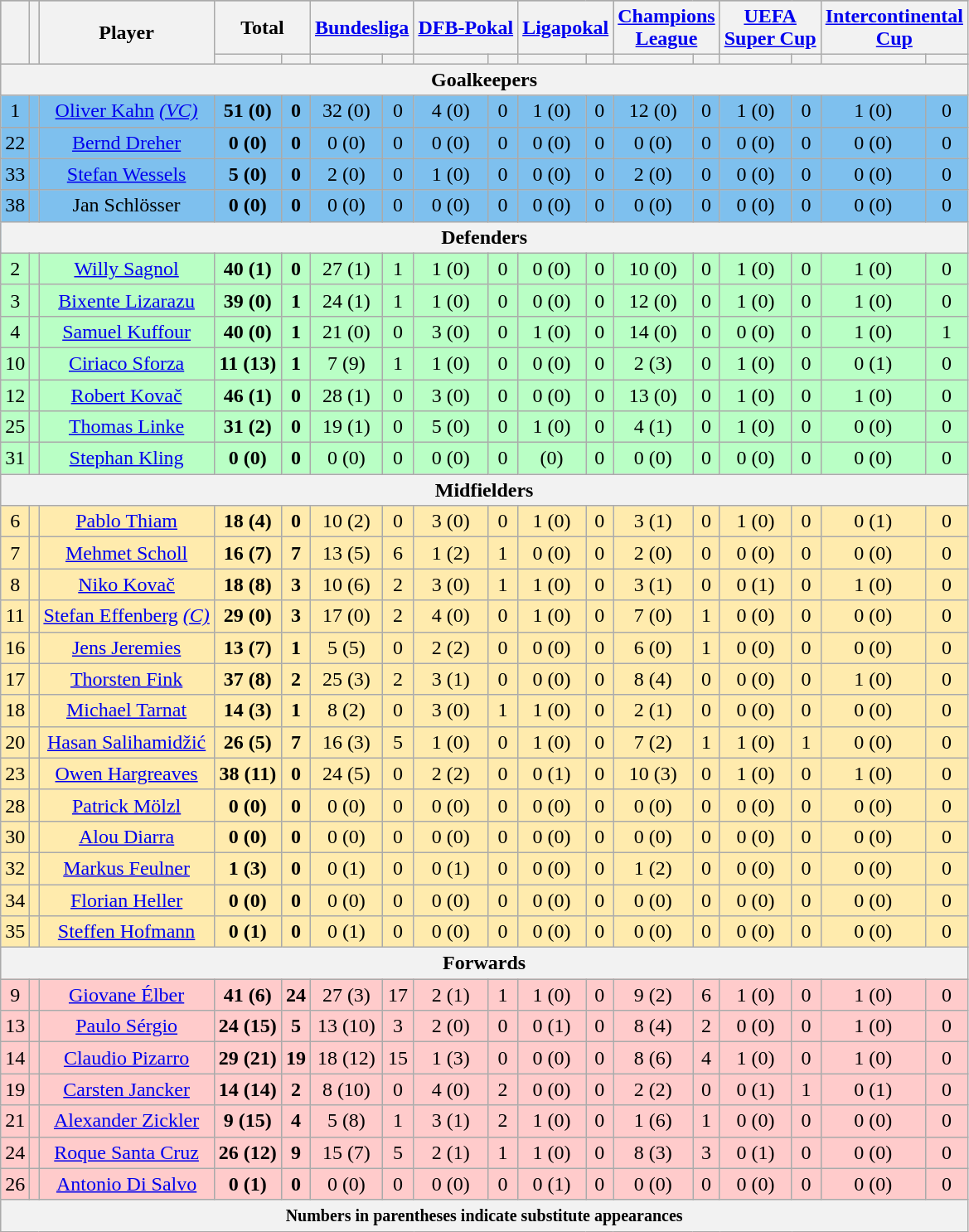<table class="wikitable" style="text-align: center">
<tr align="center" style="background:#9C9C9C">
<th rowspan="2"></th>
<th rowspan="2"></th>
<th rowspan="2">Player</th>
<th colspan="2">Total</th>
<th colspan="2"><a href='#'>Bundesliga</a></th>
<th colspan="2"><a href='#'>DFB-Pokal</a></th>
<th colspan="2"><a href='#'>Ligapokal</a></th>
<th colspan="2"><a href='#'>Champions<br>League</a></th>
<th colspan="2"><a href='#'>UEFA<br>Super Cup</a></th>
<th colspan="2"><a href='#'>Intercontinental<br>Cup</a></th>
</tr>
<tr style="background:#DCDCDC">
<th></th>
<th></th>
<th></th>
<th></th>
<th></th>
<th></th>
<th></th>
<th></th>
<th></th>
<th></th>
<th></th>
<th></th>
<th></th>
<th></th>
</tr>
<tr align="center" style="background:#DCDCDC">
<th colspan="17">Goalkeepers</th>
</tr>
<tr align="center" style="background:#7EC0EE">
<td>1</td>
<td></td>
<td><a href='#'>Oliver Kahn</a> <em><a href='#'>(VC)</a></em></td>
<td><strong>51 (0)</strong></td>
<td><strong>0</strong></td>
<td>32 (0)</td>
<td>0</td>
<td>4 (0)</td>
<td>0</td>
<td>1 (0)</td>
<td>0</td>
<td>12 (0)</td>
<td>0</td>
<td>1 (0)</td>
<td>0</td>
<td>1 (0)</td>
<td>0</td>
</tr>
<tr align="center" style="background:#7EC0EE">
<td>22</td>
<td></td>
<td><a href='#'>Bernd Dreher</a></td>
<td><strong>0 (0)</strong></td>
<td><strong>0</strong></td>
<td>0 (0)</td>
<td>0</td>
<td>0 (0)</td>
<td>0</td>
<td>0 (0)</td>
<td>0</td>
<td>0 (0)</td>
<td>0</td>
<td>0 (0)</td>
<td>0</td>
<td>0 (0)</td>
<td>0</td>
</tr>
<tr align="center" style="background:#7EC0EE">
<td>33</td>
<td></td>
<td><a href='#'>Stefan Wessels</a></td>
<td><strong>5 (0)</strong></td>
<td><strong>0</strong></td>
<td>2 (0)</td>
<td>0</td>
<td>1 (0)</td>
<td>0</td>
<td>0 (0)</td>
<td>0</td>
<td>2 (0)</td>
<td>0</td>
<td>0 (0)</td>
<td>0</td>
<td>0 (0)</td>
<td>0</td>
</tr>
<tr align="center" style="background:#7EC0EE">
<td>38</td>
<td></td>
<td>Jan Schlösser</td>
<td><strong>0 (0)</strong></td>
<td><strong>0</strong></td>
<td>0 (0)</td>
<td>0</td>
<td>0 (0)</td>
<td>0</td>
<td>0 (0)</td>
<td>0</td>
<td>0 (0)</td>
<td>0</td>
<td>0 (0)</td>
<td>0</td>
<td>0 (0)</td>
<td>0</td>
</tr>
<tr align="center" style="background:#7EC0EE">
<th colspan="17">Defenders</th>
</tr>
<tr align="center" style="background:#B9FFC5">
<td>2</td>
<td></td>
<td><a href='#'>Willy Sagnol</a></td>
<td><strong>40 (1)</strong></td>
<td><strong>0</strong></td>
<td>27 (1)</td>
<td>1</td>
<td>1 (0)</td>
<td>0</td>
<td>0 (0)</td>
<td>0</td>
<td>10 (0)</td>
<td>0</td>
<td>1 (0)</td>
<td>0</td>
<td>1 (0)</td>
<td>0</td>
</tr>
<tr align="center" style="background:#B9FFC5">
<td>3</td>
<td></td>
<td><a href='#'>Bixente Lizarazu</a></td>
<td><strong>39 (0)</strong></td>
<td><strong>1</strong></td>
<td>24 (1)</td>
<td>1</td>
<td>1 (0)</td>
<td>0</td>
<td>0 (0)</td>
<td>0</td>
<td>12 (0)</td>
<td>0</td>
<td>1 (0)</td>
<td>0</td>
<td>1 (0)</td>
<td>0</td>
</tr>
<tr align="center" style="background:#B9FFC5">
<td>4</td>
<td></td>
<td><a href='#'>Samuel Kuffour</a></td>
<td><strong>40 (0)</strong></td>
<td><strong>1</strong></td>
<td>21 (0)</td>
<td>0</td>
<td>3 (0)</td>
<td>0</td>
<td>1 (0)</td>
<td>0</td>
<td>14 (0)</td>
<td>0</td>
<td>0 (0)</td>
<td>0</td>
<td>1 (0)</td>
<td>1</td>
</tr>
<tr align="center" style="background:#B9FFC5">
<td>10</td>
<td></td>
<td><a href='#'>Ciriaco Sforza</a></td>
<td><strong>11 (13)</strong></td>
<td><strong>1</strong></td>
<td>7 (9)</td>
<td>1</td>
<td>1 (0)</td>
<td>0</td>
<td>0 (0)</td>
<td>0</td>
<td>2 (3)</td>
<td>0</td>
<td>1 (0)</td>
<td>0</td>
<td>0 (1)</td>
<td>0</td>
</tr>
<tr align="center" style="background:#B9FFC5">
<td>12</td>
<td></td>
<td><a href='#'>Robert Kovač</a></td>
<td><strong>46 (1)</strong></td>
<td><strong>0</strong></td>
<td>28 (1)</td>
<td>0</td>
<td>3 (0)</td>
<td>0</td>
<td>0 (0)</td>
<td>0</td>
<td>13 (0)</td>
<td>0</td>
<td>1 (0)</td>
<td>0</td>
<td>1 (0)</td>
<td>0</td>
</tr>
<tr align="center" style="background:#B9FFC5">
<td>25</td>
<td></td>
<td><a href='#'>Thomas Linke</a></td>
<td><strong>31 (2)</strong></td>
<td><strong>0</strong></td>
<td>19 (1)</td>
<td>0</td>
<td>5 (0)</td>
<td>0</td>
<td>1 (0)</td>
<td>0</td>
<td>4 (1)</td>
<td>0</td>
<td>1 (0)</td>
<td>0</td>
<td>0 (0)</td>
<td>0</td>
</tr>
<tr align="center" style="background:#B9FFC5">
<td>31</td>
<td></td>
<td><a href='#'>Stephan Kling</a></td>
<td><strong>0 (0)</strong></td>
<td><strong>0</strong></td>
<td>0 (0)</td>
<td>0</td>
<td>0 (0)</td>
<td>0</td>
<td 0>(0)</td>
<td>0</td>
<td>0 (0)</td>
<td>0</td>
<td>0 (0)</td>
<td>0</td>
<td>0 (0)</td>
<td>0</td>
</tr>
<tr align="center" style="background:#DCDCDC">
<th colspan="17">Midfielders</th>
</tr>
<tr align="center" style="background:#FFEBAD">
<td>6</td>
<td></td>
<td><a href='#'>Pablo Thiam</a></td>
<td><strong>18 (4)</strong></td>
<td><strong>0</strong></td>
<td>10 (2)</td>
<td>0</td>
<td>3 (0)</td>
<td>0</td>
<td>1 (0)</td>
<td>0</td>
<td>3 (1)</td>
<td>0</td>
<td>1 (0)</td>
<td>0</td>
<td>0 (1)</td>
<td>0</td>
</tr>
<tr align="center" style="background:#FFEBAD">
<td>7</td>
<td></td>
<td><a href='#'>Mehmet Scholl</a></td>
<td><strong>16 (7)</strong></td>
<td><strong>7</strong></td>
<td>13 (5)</td>
<td>6</td>
<td>1 (2)</td>
<td>1</td>
<td>0 (0)</td>
<td>0</td>
<td>2 (0)</td>
<td>0</td>
<td>0 (0)</td>
<td>0</td>
<td>0 (0)</td>
<td>0</td>
</tr>
<tr align="center" style="background:#FFEBAD">
<td>8</td>
<td></td>
<td><a href='#'>Niko Kovač</a></td>
<td><strong>18 (8)</strong></td>
<td><strong>3</strong></td>
<td>10 (6)</td>
<td>2</td>
<td>3 (0)</td>
<td>1</td>
<td>1 (0)</td>
<td>0</td>
<td>3 (1)</td>
<td>0</td>
<td>0 (1)</td>
<td>0</td>
<td>1 (0)</td>
<td>0</td>
</tr>
<tr align="center" style="background:#FFEBAD">
<td>11</td>
<td></td>
<td><a href='#'>Stefan Effenberg</a> <em><a href='#'>(C)</a></em></td>
<td><strong>29 (0)</strong></td>
<td><strong>3</strong></td>
<td>17 (0)</td>
<td>2</td>
<td>4 (0)</td>
<td>0</td>
<td>1 (0)</td>
<td>0</td>
<td>7 (0)</td>
<td>1</td>
<td>0 (0)</td>
<td>0</td>
<td>0 (0)</td>
<td>0</td>
</tr>
<tr align="center" style="background:#FFEBAD">
<td>16</td>
<td></td>
<td><a href='#'>Jens Jeremies</a></td>
<td><strong>13 (7)</strong></td>
<td><strong>1</strong></td>
<td>5 (5)</td>
<td>0</td>
<td>2 (2)</td>
<td>0</td>
<td>0 (0)</td>
<td>0</td>
<td>6 (0)</td>
<td>1</td>
<td>0 (0)</td>
<td>0</td>
<td>0 (0)</td>
<td>0</td>
</tr>
<tr align="center" style="background:#FFEBAD">
<td>17</td>
<td></td>
<td><a href='#'>Thorsten Fink</a></td>
<td><strong>37 (8)</strong></td>
<td><strong>2</strong></td>
<td>25 (3)</td>
<td>2</td>
<td>3 (1)</td>
<td>0</td>
<td>0 (0)</td>
<td>0</td>
<td>8 (4)</td>
<td>0</td>
<td>0 (0)</td>
<td>0</td>
<td>1 (0)</td>
<td>0</td>
</tr>
<tr align="center" style="background:#FFEBAD">
<td>18</td>
<td></td>
<td><a href='#'>Michael Tarnat</a></td>
<td><strong>14 (3)</strong></td>
<td><strong>1</strong></td>
<td>8 (2)</td>
<td>0</td>
<td>3 (0)</td>
<td>1</td>
<td>1 (0)</td>
<td>0</td>
<td>2 (1)</td>
<td>0</td>
<td>0 (0)</td>
<td>0</td>
<td>0 (0)</td>
<td>0</td>
</tr>
<tr align="center" style="background:#FFEBAD">
<td>20</td>
<td></td>
<td><a href='#'>Hasan Salihamidžić</a></td>
<td><strong>26 (5)</strong></td>
<td><strong>7</strong></td>
<td>16 (3)</td>
<td>5</td>
<td>1 (0)</td>
<td>0</td>
<td>1 (0)</td>
<td>0</td>
<td>7 (2)</td>
<td>1</td>
<td>1 (0)</td>
<td>1</td>
<td>0 (0)</td>
<td>0</td>
</tr>
<tr align="center" style="background:#FFEBAD">
<td>23</td>
<td></td>
<td><a href='#'>Owen Hargreaves</a></td>
<td><strong>38 (11)</strong></td>
<td><strong>0</strong></td>
<td>24 (5)</td>
<td>0</td>
<td>2 (2)</td>
<td>0</td>
<td>0 (1)</td>
<td>0</td>
<td>10 (3)</td>
<td>0</td>
<td>1 (0)</td>
<td>0</td>
<td>1 (0)</td>
<td>0</td>
</tr>
<tr align="center" style="background:#FFEBAD">
<td>28</td>
<td></td>
<td><a href='#'>Patrick Mölzl</a></td>
<td><strong>0 (0)</strong></td>
<td><strong>0</strong></td>
<td>0 (0)</td>
<td>0</td>
<td>0 (0)</td>
<td>0</td>
<td>0 (0)</td>
<td>0</td>
<td>0 (0)</td>
<td>0</td>
<td>0 (0)</td>
<td>0</td>
<td>0 (0)</td>
<td>0</td>
</tr>
<tr align="center" style="background:#FFEBAD">
<td>30</td>
<td></td>
<td><a href='#'>Alou Diarra</a></td>
<td><strong>0 (0)</strong></td>
<td><strong>0</strong></td>
<td>0 (0)</td>
<td>0</td>
<td>0 (0)</td>
<td>0</td>
<td>0 (0)</td>
<td>0</td>
<td>0 (0)</td>
<td>0</td>
<td>0 (0)</td>
<td>0</td>
<td>0 (0)</td>
<td>0</td>
</tr>
<tr align="center" style="background:#FFEBAD">
<td>32</td>
<td></td>
<td><a href='#'>Markus Feulner</a></td>
<td><strong>1 (3)</strong></td>
<td><strong>0</strong></td>
<td>0 (1)</td>
<td>0</td>
<td>0 (1)</td>
<td>0</td>
<td>0 (0)</td>
<td>0</td>
<td>1 (2)</td>
<td>0</td>
<td>0 (0)</td>
<td>0</td>
<td>0 (0)</td>
<td>0</td>
</tr>
<tr align="center" style="background:#FFEBAD">
<td>34</td>
<td></td>
<td><a href='#'>Florian Heller</a></td>
<td><strong>0 (0)</strong></td>
<td><strong>0</strong></td>
<td>0 (0)</td>
<td>0</td>
<td>0 (0)</td>
<td>0</td>
<td>0 (0)</td>
<td>0</td>
<td>0 (0)</td>
<td>0</td>
<td>0 (0)</td>
<td>0</td>
<td>0 (0)</td>
<td>0</td>
</tr>
<tr align="center" style="background:#FFEBAD">
<td>35</td>
<td></td>
<td><a href='#'>Steffen Hofmann</a></td>
<td><strong>0 (1)</strong></td>
<td><strong>0</strong></td>
<td>0 (1)</td>
<td>0</td>
<td>0 (0)</td>
<td>0</td>
<td>0 (0)</td>
<td>0</td>
<td>0 (0)</td>
<td>0</td>
<td>0 (0)</td>
<td>0</td>
<td>0 (0)</td>
<td>0</td>
</tr>
<tr align="center" style="background:#DCDCDC">
<th colspan="17">Forwards</th>
</tr>
<tr align="center" style="background:#FFCBCB">
<td>9</td>
<td></td>
<td><a href='#'>Giovane Élber</a></td>
<td><strong>41 (6)</strong></td>
<td><strong>24</strong></td>
<td>27 (3)</td>
<td>17</td>
<td>2 (1)</td>
<td>1</td>
<td>1 (0)</td>
<td>0</td>
<td>9 (2)</td>
<td>6</td>
<td>1 (0)</td>
<td>0</td>
<td>1 (0)</td>
<td>0</td>
</tr>
<tr align="center" style="background:#FFCBCB">
<td>13</td>
<td></td>
<td><a href='#'>Paulo Sérgio</a></td>
<td><strong>24 (15)</strong></td>
<td><strong>5</strong></td>
<td>13 (10)</td>
<td>3</td>
<td>2 (0)</td>
<td>0</td>
<td>0 (1)</td>
<td>0</td>
<td>8 (4)</td>
<td>2</td>
<td>0 (0)</td>
<td>0</td>
<td>1 (0)</td>
<td>0</td>
</tr>
<tr align="center" style="background:#FFCBCB">
<td>14</td>
<td></td>
<td><a href='#'>Claudio Pizarro</a></td>
<td><strong>29 (21)</strong></td>
<td><strong>19</strong></td>
<td>18 (12)</td>
<td>15</td>
<td>1 (3)</td>
<td>0</td>
<td>0 (0)</td>
<td>0</td>
<td>8 (6)</td>
<td>4</td>
<td>1 (0)</td>
<td>0</td>
<td>1 (0)</td>
<td>0</td>
</tr>
<tr align="center" style="background:#FFCBCB">
<td>19</td>
<td></td>
<td><a href='#'>Carsten Jancker</a></td>
<td><strong>14 (14)</strong></td>
<td><strong>2</strong></td>
<td>8 (10)</td>
<td>0</td>
<td>4 (0)</td>
<td>2</td>
<td>0 (0)</td>
<td>0</td>
<td>2 (2)</td>
<td>0</td>
<td>0 (1)</td>
<td>1</td>
<td>0 (1)</td>
<td>0</td>
</tr>
<tr align="center" style="background:#FFCBCB">
<td>21</td>
<td></td>
<td><a href='#'>Alexander Zickler</a></td>
<td><strong>9 (15)</strong></td>
<td><strong>4</strong></td>
<td>5 (8)</td>
<td>1</td>
<td>3 (1)</td>
<td>2</td>
<td>1 (0)</td>
<td>0</td>
<td>1 (6)</td>
<td>1</td>
<td>0 (0)</td>
<td>0</td>
<td>0 (0)</td>
<td>0</td>
</tr>
<tr align="center" style="background:#FFCBCB">
<td>24</td>
<td></td>
<td><a href='#'>Roque Santa Cruz</a></td>
<td><strong>26 (12)</strong></td>
<td><strong>9</strong></td>
<td>15 (7)</td>
<td>5</td>
<td>2 (1)</td>
<td>1</td>
<td>1 (0)</td>
<td>0</td>
<td>8 (3)</td>
<td>3</td>
<td>0 (1)</td>
<td>0</td>
<td>0 (0)</td>
<td>0</td>
</tr>
<tr align="center" style="background:#FFCBCB">
<td>26</td>
<td></td>
<td><a href='#'>Antonio Di Salvo</a></td>
<td><strong>0 (1)</strong></td>
<td><strong>0</strong></td>
<td>0 (0)</td>
<td>0</td>
<td>0 (0)</td>
<td>0</td>
<td>0 (1)</td>
<td>0</td>
<td>0 (0)</td>
<td>0</td>
<td>0 (0)</td>
<td>0</td>
<td>0 (0)</td>
<td>0</td>
</tr>
<tr align="left" style="background:#DCDCDC">
<th colspan="18"><small>Numbers in parentheses indicate substitute appearances</small></th>
</tr>
</table>
